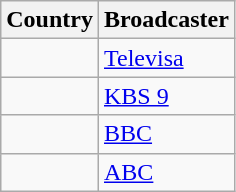<table class="wikitable">
<tr>
<th align=center>Country</th>
<th align=center>Broadcaster</th>
</tr>
<tr>
<td></td>
<td><a href='#'>Televisa</a></td>
</tr>
<tr>
<td></td>
<td><a href='#'>KBS 9</a></td>
</tr>
<tr>
<td></td>
<td><a href='#'>BBC</a></td>
</tr>
<tr>
<td></td>
<td><a href='#'>ABC</a></td>
</tr>
</table>
